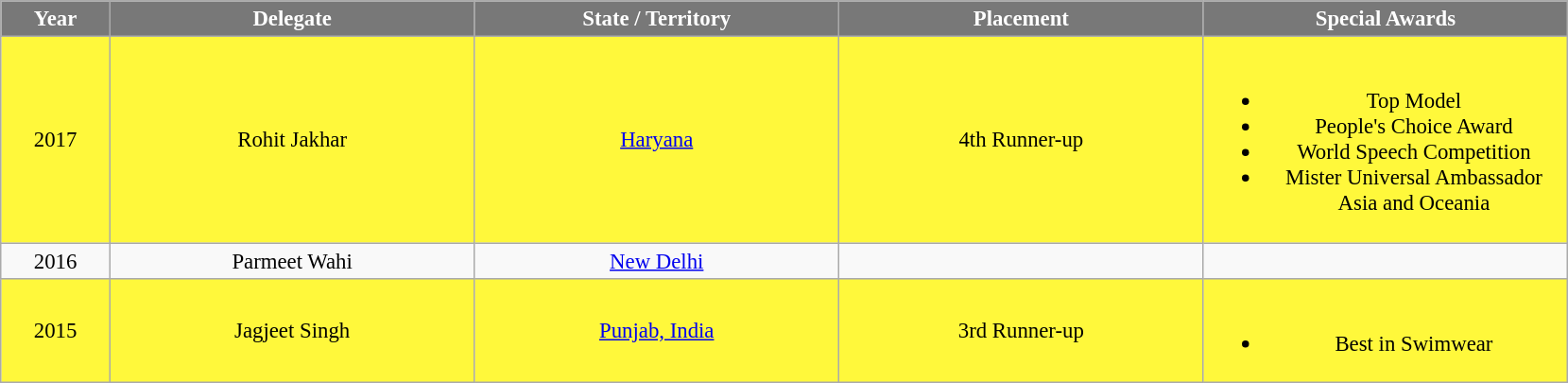<table class="wikitable sortable" style="font-size: 95%; text-align:center">
<tr>
<th width="70" style="background-color:#787878;color:#FFFFFF;">Year</th>
<th width="250" style="background-color:#787878;color:#FFFFFF;">Delegate</th>
<th width="250" style="background-color:#787878;color:#FFFFFF;">State / Territory</th>
<th width="250" style="background-color:#787878;color:#FFFFFF;">Placement</th>
<th width="250" style="background-color:#787878;color:#FFFFFF;">Special Awards</th>
</tr>
<tr style="background:#FFF83B;">
<td> 2017</td>
<td>Rohit Jakhar</td>
<td><a href='#'>Haryana</a></td>
<td>4th Runner-up</td>
<td><br><ul><li>Top Model</li><li>People's Choice Award</li><li>World Speech Competition</li><li>Mister Universal Ambassador Asia and Oceania</li></ul></td>
</tr>
<tr>
<td> 2016</td>
<td>Parmeet Wahi</td>
<td><a href='#'>New Delhi</a></td>
<td></td>
<td></td>
</tr>
<tr style="background:#FFF83B;">
<td> 2015</td>
<td>Jagjeet Singh</td>
<td><a href='#'>Punjab, India</a></td>
<td>3rd Runner-up</td>
<td><br><ul><li>Best in Swimwear</li></ul></td>
</tr>
</table>
